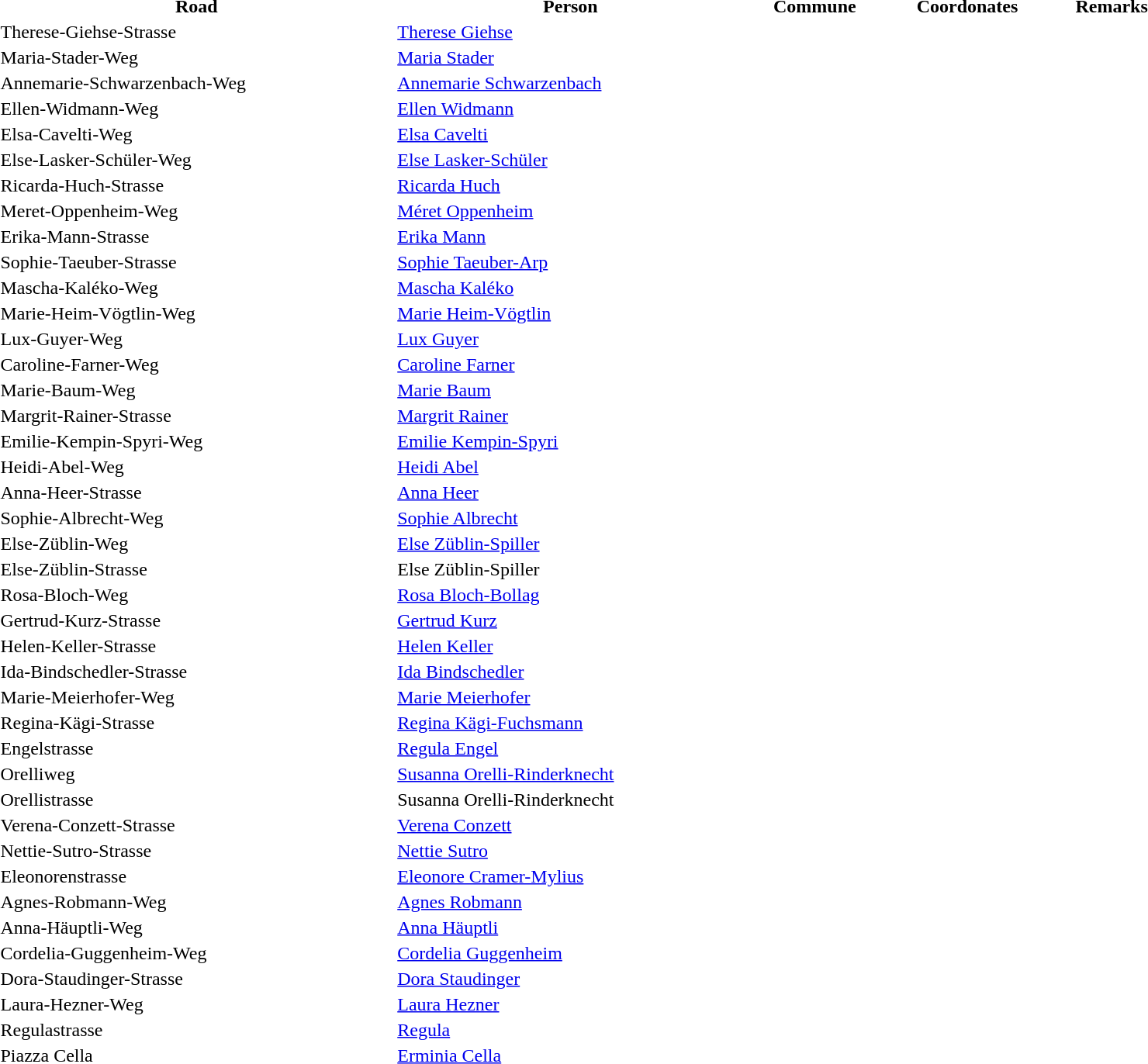<table width="80%">
<tr>
<th>Road</th>
<th>Person</th>
<th>Commune</th>
<th>Coordonates</th>
<th>Remarks</th>
</tr>
<tr>
<td>Therese-Giehse-Strasse</td>
<td><a href='#'>Therese Giehse</a></td>
<td></td>
</tr>
<tr>
<td>Maria-Stader-Weg</td>
<td><a href='#'>Maria Stader</a></td>
<td></td>
</tr>
<tr>
<td>Annemarie-Schwarzenbach-Weg</td>
<td><a href='#'>Annemarie Schwarzenbach</a></td>
<td></td>
</tr>
<tr>
<td>Ellen-Widmann-Weg</td>
<td><a href='#'>Ellen Widmann</a></td>
<td></td>
</tr>
<tr>
<td>Elsa-Cavelti-Weg</td>
<td><a href='#'>Elsa Cavelti</a></td>
<td></td>
</tr>
<tr>
<td>Else-Lasker-Schüler-Weg</td>
<td><a href='#'>Else Lasker-Schüler</a></td>
<td></td>
</tr>
<tr>
<td>Ricarda-Huch-Strasse</td>
<td><a href='#'>Ricarda Huch</a></td>
<td></td>
</tr>
<tr>
<td>Meret-Oppenheim-Weg</td>
<td><a href='#'>Méret Oppenheim</a></td>
<td></td>
</tr>
<tr>
<td>Erika-Mann-Strasse</td>
<td><a href='#'>Erika Mann</a></td>
<td></td>
</tr>
<tr>
<td>Sophie-Taeuber-Strasse</td>
<td><a href='#'>Sophie Taeuber-Arp</a></td>
<td></td>
</tr>
<tr>
<td>Mascha-Kaléko-Weg</td>
<td><a href='#'>Mascha Kaléko</a></td>
<td></td>
</tr>
<tr>
<td>Marie-Heim-Vögtlin-Weg</td>
<td><a href='#'>Marie Heim-Vögtlin</a></td>
<td></td>
</tr>
<tr>
<td>Lux-Guyer-Weg</td>
<td><a href='#'>Lux Guyer</a></td>
<td></td>
</tr>
<tr>
<td>Caroline-Farner-Weg</td>
<td><a href='#'>Caroline Farner</a></td>
</tr>
<tr>
<td>Marie-Baum-Weg</td>
<td><a href='#'>Marie Baum</a></td>
<td></td>
</tr>
<tr>
<td>Margrit-Rainer-Strasse</td>
<td><a href='#'>Margrit Rainer</a></td>
<td></td>
</tr>
<tr>
<td>Emilie-Kempin-Spyri-Weg</td>
<td><a href='#'>Emilie Kempin-Spyri</a></td>
<td></td>
</tr>
<tr>
<td>Heidi-Abel-Weg</td>
<td><a href='#'>Heidi Abel</a></td>
<td></td>
</tr>
<tr>
<td>Anna-Heer-Strasse</td>
<td><a href='#'>Anna Heer</a></td>
<td></td>
</tr>
<tr>
<td>Sophie-Albrecht-Weg</td>
<td><a href='#'>Sophie Albrecht</a></td>
<td></td>
</tr>
<tr>
<td>Else-Züblin-Weg</td>
<td><a href='#'>Else Züblin-Spiller</a></td>
<td></td>
</tr>
<tr>
<td>Else-Züblin-Strasse</td>
<td>Else Züblin-Spiller</td>
<td></td>
</tr>
<tr>
<td>Rosa-Bloch-Weg</td>
<td><a href='#'>Rosa Bloch-Bollag</a></td>
<td></td>
</tr>
<tr>
<td>Gertrud-Kurz-Strasse</td>
<td><a href='#'>Gertrud Kurz</a></td>
<td></td>
</tr>
<tr>
<td>Helen-Keller-Strasse</td>
<td><a href='#'>Helen Keller</a></td>
<td></td>
</tr>
<tr>
<td>Ida-Bindschedler-Strasse</td>
<td><a href='#'>Ida Bindschedler</a></td>
<td></td>
</tr>
<tr>
<td>Marie-Meierhofer-Weg</td>
<td><a href='#'>Marie Meierhofer</a></td>
<td></td>
</tr>
<tr>
<td>Regina-Kägi-Strasse</td>
<td><a href='#'>Regina Kägi-Fuchsmann</a></td>
<td></td>
</tr>
<tr>
<td>Engelstrasse</td>
<td><a href='#'>Regula Engel</a></td>
<td></td>
</tr>
<tr>
<td>Orelliweg</td>
<td><a href='#'>Susanna Orelli-Rinderknecht</a></td>
<td></td>
</tr>
<tr>
<td>Orellistrasse</td>
<td>Susanna Orelli-Rinderknecht</td>
<td></td>
</tr>
<tr>
<td>Verena-Conzett-Strasse</td>
<td><a href='#'>Verena Conzett</a></td>
<td></td>
</tr>
<tr>
<td>Nettie-Sutro-Strasse</td>
<td><a href='#'>Nettie Sutro</a></td>
<td></td>
</tr>
<tr>
<td>Eleonorenstrasse</td>
<td><a href='#'>Eleonore Cramer-Mylius</a></td>
<td></td>
</tr>
<tr>
<td>Agnes-Robmann-Weg</td>
<td><a href='#'>Agnes Robmann</a></td>
<td></td>
</tr>
<tr>
<td>Anna-Häuptli-Weg</td>
<td><a href='#'>Anna Häuptli</a></td>
<td></td>
</tr>
<tr>
<td>Cordelia-Guggenheim-Weg</td>
<td><a href='#'>Cordelia Guggenheim</a></td>
<td></td>
</tr>
<tr>
<td>Dora-Staudinger-Strasse</td>
<td><a href='#'>Dora Staudinger</a></td>
<td></td>
</tr>
<tr>
<td>Laura-Hezner-Weg</td>
<td><a href='#'>Laura Hezner</a></td>
<td></td>
</tr>
<tr>
<td>Regulastrasse</td>
<td><a href='#'>Regula</a></td>
<td></td>
</tr>
<tr>
<td>Piazza Cella</td>
<td><a href='#'>Erminia Cella</a></td>
<td></td>
</tr>
<tr>
</tr>
</table>
